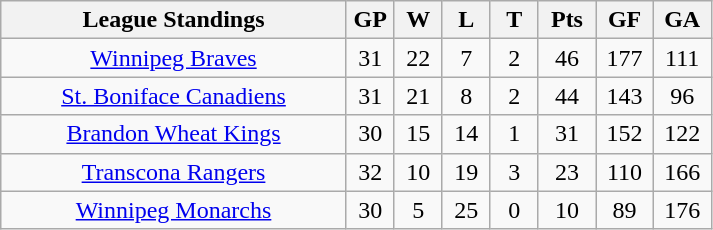<table class="wikitable" style="text-align:center">
<tr>
<th width="45%">League Standings</th>
<th width="6.25%">GP</th>
<th width="6.25%">W</th>
<th width="6.25%">L</th>
<th width="6.25%">T</th>
<th width="7.5%">Pts</th>
<th width="7.5%">GF</th>
<th width="7.5%">GA</th>
</tr>
<tr>
<td><a href='#'>Winnipeg Braves</a></td>
<td>31</td>
<td>22</td>
<td>7</td>
<td>2</td>
<td>46</td>
<td>177</td>
<td>111</td>
</tr>
<tr>
<td><a href='#'>St. Boniface Canadiens</a></td>
<td>31</td>
<td>21</td>
<td>8</td>
<td>2</td>
<td>44</td>
<td>143</td>
<td>96</td>
</tr>
<tr>
<td><a href='#'>Brandon Wheat Kings</a></td>
<td>30</td>
<td>15</td>
<td>14</td>
<td>1</td>
<td>31</td>
<td>152</td>
<td>122</td>
</tr>
<tr>
<td><a href='#'>Transcona Rangers</a></td>
<td>32</td>
<td>10</td>
<td>19</td>
<td>3</td>
<td>23</td>
<td>110</td>
<td>166</td>
</tr>
<tr>
<td><a href='#'>Winnipeg Monarchs</a></td>
<td>30</td>
<td>5</td>
<td>25</td>
<td>0</td>
<td>10</td>
<td>89</td>
<td>176</td>
</tr>
</table>
